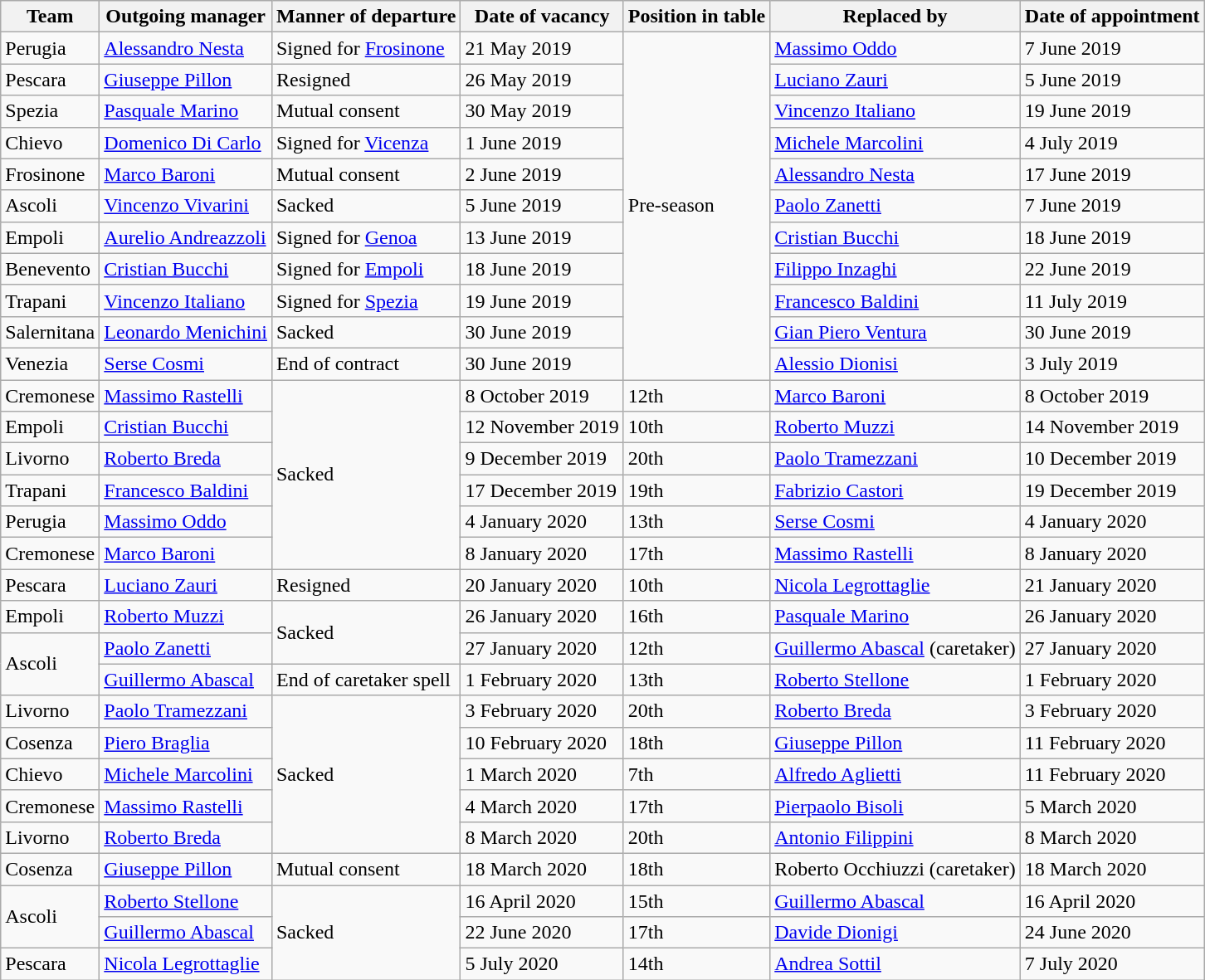<table class="wikitable sortable">
<tr>
<th>Team</th>
<th>Outgoing manager</th>
<th>Manner of departure</th>
<th>Date of vacancy</th>
<th>Position in table</th>
<th>Replaced by</th>
<th>Date of appointment</th>
</tr>
<tr>
<td>Perugia</td>
<td> <a href='#'>Alessandro Nesta</a></td>
<td>Signed for <a href='#'>Frosinone</a></td>
<td>21 May 2019</td>
<td rowspan=11>Pre-season</td>
<td> <a href='#'>Massimo Oddo</a></td>
<td>7 June 2019</td>
</tr>
<tr>
<td>Pescara</td>
<td> <a href='#'>Giuseppe Pillon</a></td>
<td>Resigned</td>
<td>26 May 2019</td>
<td> <a href='#'>Luciano Zauri</a></td>
<td>5 June 2019</td>
</tr>
<tr>
<td>Spezia</td>
<td> <a href='#'>Pasquale Marino</a></td>
<td>Mutual consent</td>
<td>30 May 2019</td>
<td> <a href='#'>Vincenzo Italiano</a></td>
<td>19 June 2019</td>
</tr>
<tr>
<td>Chievo</td>
<td> <a href='#'>Domenico Di Carlo</a></td>
<td>Signed for <a href='#'>Vicenza</a></td>
<td>1 June 2019</td>
<td> <a href='#'>Michele Marcolini</a></td>
<td>4 July 2019</td>
</tr>
<tr>
<td>Frosinone</td>
<td> <a href='#'>Marco Baroni</a></td>
<td>Mutual consent</td>
<td>2 June 2019</td>
<td> <a href='#'>Alessandro Nesta</a></td>
<td>17 June 2019</td>
</tr>
<tr>
<td>Ascoli</td>
<td> <a href='#'>Vincenzo Vivarini</a></td>
<td>Sacked</td>
<td>5 June 2019</td>
<td> <a href='#'>Paolo Zanetti</a></td>
<td>7 June 2019</td>
</tr>
<tr>
<td>Empoli</td>
<td> <a href='#'>Aurelio Andreazzoli</a></td>
<td>Signed for <a href='#'>Genoa</a></td>
<td>13 June 2019</td>
<td> <a href='#'>Cristian Bucchi</a></td>
<td>18 June 2019</td>
</tr>
<tr>
<td>Benevento</td>
<td> <a href='#'>Cristian Bucchi</a></td>
<td>Signed for <a href='#'>Empoli</a></td>
<td>18 June 2019</td>
<td> <a href='#'>Filippo Inzaghi</a></td>
<td>22 June 2019</td>
</tr>
<tr>
<td>Trapani</td>
<td> <a href='#'>Vincenzo Italiano</a></td>
<td>Signed for <a href='#'>Spezia</a></td>
<td>19 June 2019</td>
<td> <a href='#'>Francesco Baldini</a></td>
<td>11 July 2019</td>
</tr>
<tr>
<td>Salernitana</td>
<td> <a href='#'>Leonardo Menichini</a></td>
<td>Sacked</td>
<td>30 June 2019</td>
<td> <a href='#'>Gian Piero Ventura</a></td>
<td>30 June 2019</td>
</tr>
<tr>
<td>Venezia</td>
<td> <a href='#'>Serse Cosmi</a></td>
<td>End of contract</td>
<td>30 June 2019</td>
<td> <a href='#'>Alessio Dionisi</a></td>
<td>3 July 2019</td>
</tr>
<tr>
<td>Cremonese</td>
<td> <a href='#'>Massimo Rastelli</a></td>
<td rowspan="6">Sacked</td>
<td>8 October 2019</td>
<td>12th</td>
<td> <a href='#'>Marco Baroni</a></td>
<td>8 October 2019</td>
</tr>
<tr>
<td>Empoli</td>
<td> <a href='#'>Cristian Bucchi</a></td>
<td>12 November 2019</td>
<td>10th</td>
<td> <a href='#'>Roberto Muzzi</a></td>
<td>14 November 2019</td>
</tr>
<tr>
<td>Livorno</td>
<td> <a href='#'>Roberto Breda</a></td>
<td>9 December 2019</td>
<td>20th</td>
<td> <a href='#'>Paolo Tramezzani</a></td>
<td>10 December 2019</td>
</tr>
<tr>
<td>Trapani</td>
<td> <a href='#'>Francesco Baldini</a></td>
<td>17 December 2019</td>
<td>19th</td>
<td> <a href='#'>Fabrizio Castori</a></td>
<td>19 December 2019</td>
</tr>
<tr>
<td>Perugia</td>
<td> <a href='#'>Massimo Oddo</a></td>
<td>4 January 2020</td>
<td>13th</td>
<td> <a href='#'>Serse Cosmi</a></td>
<td>4 January 2020</td>
</tr>
<tr>
<td>Cremonese</td>
<td> <a href='#'>Marco Baroni</a></td>
<td>8 January 2020</td>
<td>17th</td>
<td> <a href='#'>Massimo Rastelli</a></td>
<td>8 January 2020</td>
</tr>
<tr>
<td>Pescara</td>
<td> <a href='#'>Luciano Zauri</a></td>
<td>Resigned</td>
<td>20 January 2020</td>
<td>10th</td>
<td> <a href='#'>Nicola Legrottaglie</a></td>
<td>21 January 2020</td>
</tr>
<tr>
<td>Empoli</td>
<td> <a href='#'>Roberto Muzzi</a></td>
<td rowspan="2">Sacked</td>
<td>26 January 2020</td>
<td>16th</td>
<td> <a href='#'>Pasquale Marino</a></td>
<td>26 January 2020</td>
</tr>
<tr>
<td rowspan="2">Ascoli</td>
<td> <a href='#'>Paolo Zanetti</a></td>
<td>27 January 2020</td>
<td>12th</td>
<td> <a href='#'>Guillermo Abascal</a> (caretaker)</td>
<td>27 January 2020</td>
</tr>
<tr>
<td> <a href='#'>Guillermo Abascal</a></td>
<td>End of caretaker spell</td>
<td>1 February 2020</td>
<td>13th</td>
<td> <a href='#'>Roberto Stellone</a></td>
<td>1 February 2020</td>
</tr>
<tr>
<td>Livorno</td>
<td> <a href='#'>Paolo Tramezzani</a></td>
<td rowspan="5">Sacked</td>
<td>3 February 2020</td>
<td>20th</td>
<td> <a href='#'>Roberto Breda</a></td>
<td>3 February 2020</td>
</tr>
<tr>
<td>Cosenza</td>
<td> <a href='#'>Piero Braglia</a></td>
<td>10 February 2020</td>
<td>18th</td>
<td> <a href='#'>Giuseppe Pillon</a></td>
<td>11 February 2020</td>
</tr>
<tr>
<td>Chievo</td>
<td> <a href='#'>Michele Marcolini</a></td>
<td>1 March 2020</td>
<td>7th</td>
<td> <a href='#'>Alfredo Aglietti</a></td>
<td>11 February 2020</td>
</tr>
<tr>
<td>Cremonese</td>
<td> <a href='#'>Massimo Rastelli</a></td>
<td>4 March 2020</td>
<td>17th</td>
<td> <a href='#'>Pierpaolo Bisoli</a></td>
<td>5 March 2020</td>
</tr>
<tr>
<td>Livorno</td>
<td> <a href='#'>Roberto Breda</a></td>
<td>8 March 2020</td>
<td>20th</td>
<td> <a href='#'>Antonio Filippini</a></td>
<td>8 March 2020</td>
</tr>
<tr>
<td>Cosenza</td>
<td> <a href='#'>Giuseppe Pillon</a></td>
<td>Mutual consent</td>
<td>18 March 2020</td>
<td>18th</td>
<td> Roberto Occhiuzzi (caretaker)</td>
<td>18 March 2020</td>
</tr>
<tr>
<td rowspan="2">Ascoli</td>
<td> <a href='#'>Roberto Stellone</a></td>
<td rowspan="3">Sacked</td>
<td>16 April 2020</td>
<td>15th</td>
<td> <a href='#'>Guillermo Abascal</a></td>
<td>16 April 2020</td>
</tr>
<tr>
<td> <a href='#'>Guillermo Abascal</a></td>
<td>22 June 2020</td>
<td>17th</td>
<td> <a href='#'>Davide Dionigi</a></td>
<td>24 June 2020</td>
</tr>
<tr>
<td>Pescara</td>
<td> <a href='#'>Nicola Legrottaglie</a></td>
<td>5 July 2020</td>
<td>14th</td>
<td> <a href='#'>Andrea Sottil</a></td>
<td>7 July 2020</td>
</tr>
</table>
